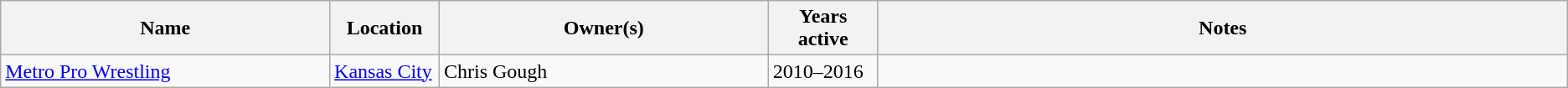<table class="wikitable">
<tr>
<th style="width:21%;">Name</th>
<th style="width:7%;">Location</th>
<th style="width:21%;">Owner(s)</th>
<th style="width:7%;">Years active</th>
<th style="width:55%;">Notes</th>
</tr>
<tr>
<td><a href='#'>Metro Pro Wrestling</a></td>
<td><a href='#'>Kansas City</a></td>
<td>Chris Gough</td>
<td>2010–2016</td>
<td></td>
</tr>
</table>
